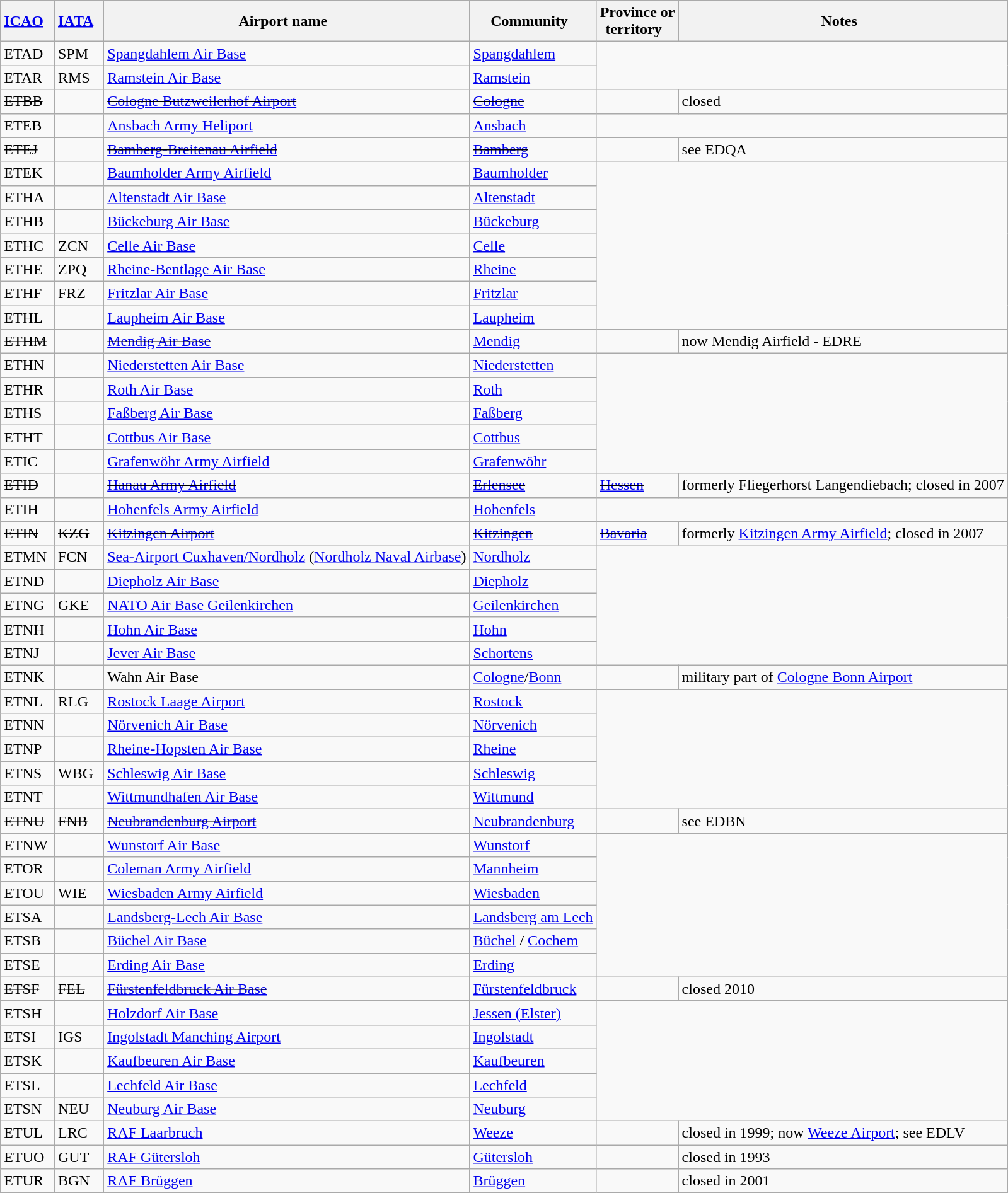<table class="wikitable" style="width:auto;">
<tr>
<th width="*"><a href='#'>ICAO</a>  </th>
<th width="*"><a href='#'>IATA</a>  </th>
<th width="*">Airport name  </th>
<th width="*">Community  </th>
<th width="*">Province or<br>territory  </th>
<th width="*">Notes  </th>
</tr>
<tr>
<td>ETAD</td>
<td>SPM</td>
<td><a href='#'>Spangdahlem Air Base</a></td>
<td><a href='#'>Spangdahlem</a></td>
</tr>
<tr>
<td>ETAR</td>
<td>RMS</td>
<td><a href='#'>Ramstein Air Base</a></td>
<td><a href='#'>Ramstein</a></td>
</tr>
<tr>
<td><s>ETBB</s></td>
<td></td>
<td><s><a href='#'>Cologne Butzweilerhof Airport</a></s></td>
<td><s><a href='#'>Cologne</a></s></td>
<td></td>
<td>closed</td>
</tr>
<tr>
<td>ETEB</td>
<td></td>
<td><a href='#'>Ansbach Army Heliport</a></td>
<td><a href='#'>Ansbach</a></td>
</tr>
<tr>
<td><s>ETEJ</s></td>
<td></td>
<td><s><a href='#'>Bamberg-Breitenau Airfield</a></s></td>
<td><s><a href='#'>Bamberg</a></s></td>
<td></td>
<td>see EDQA</td>
</tr>
<tr>
<td>ETEK</td>
<td></td>
<td><a href='#'>Baumholder Army Airfield</a></td>
<td><a href='#'>Baumholder</a></td>
</tr>
<tr>
<td>ETHA</td>
<td></td>
<td><a href='#'>Altenstadt Air Base</a></td>
<td><a href='#'>Altenstadt</a></td>
</tr>
<tr>
<td>ETHB</td>
<td></td>
<td><a href='#'>Bückeburg Air Base</a></td>
<td><a href='#'>Bückeburg</a></td>
</tr>
<tr>
<td>ETHC</td>
<td>ZCN</td>
<td><a href='#'>Celle Air Base</a></td>
<td><a href='#'>Celle</a></td>
</tr>
<tr>
<td>ETHE</td>
<td>ZPQ</td>
<td><a href='#'>Rheine-Bentlage Air Base</a></td>
<td><a href='#'>Rheine</a></td>
</tr>
<tr>
<td>ETHF</td>
<td>FRZ</td>
<td><a href='#'>Fritzlar Air Base</a></td>
<td><a href='#'>Fritzlar</a></td>
</tr>
<tr>
<td>ETHL</td>
<td></td>
<td><a href='#'>Laupheim Air Base</a></td>
<td><a href='#'>Laupheim</a></td>
</tr>
<tr>
<td><s>ETHM</s></td>
<td></td>
<td><s><a href='#'>Mendig Air Base</a></s></td>
<td><a href='#'>Mendig</a></td>
<td></td>
<td>now Mendig Airfield - EDRE</td>
</tr>
<tr>
<td>ETHN</td>
<td></td>
<td><a href='#'>Niederstetten Air Base</a></td>
<td><a href='#'>Niederstetten</a></td>
</tr>
<tr>
<td>ETHR</td>
<td></td>
<td><a href='#'>Roth Air Base</a></td>
<td><a href='#'>Roth</a></td>
</tr>
<tr>
<td>ETHS</td>
<td></td>
<td><a href='#'>Faßberg Air Base</a></td>
<td><a href='#'>Faßberg</a></td>
</tr>
<tr>
<td>ETHT</td>
<td></td>
<td><a href='#'>Cottbus Air Base</a></td>
<td><a href='#'>Cottbus</a></td>
</tr>
<tr>
<td>ETIC</td>
<td></td>
<td><a href='#'>Grafenwöhr Army Airfield</a></td>
<td><a href='#'>Grafenwöhr</a></td>
</tr>
<tr>
<td><s>ETID</s></td>
<td></td>
<td><s><a href='#'>Hanau Army Airfield</a></s></td>
<td><s><a href='#'>Erlensee</a></s></td>
<td><s><a href='#'>Hessen</a></s></td>
<td>formerly Fliegerhorst Langendiebach; closed in 2007</td>
</tr>
<tr>
<td>ETIH</td>
<td></td>
<td><a href='#'>Hohenfels Army Airfield</a></td>
<td><a href='#'>Hohenfels</a></td>
</tr>
<tr>
<td><s>ETIN</s></td>
<td><s>KZG</s></td>
<td><s><a href='#'>Kitzingen Airport</a></s></td>
<td><s><a href='#'>Kitzingen</a></s></td>
<td><s><a href='#'>Bavaria</a></s></td>
<td>formerly <a href='#'>Kitzingen Army Airfield</a>; closed in 2007</td>
</tr>
<tr>
<td>ETMN</td>
<td>FCN</td>
<td><a href='#'>Sea-Airport Cuxhaven/Nordholz</a> (<a href='#'>Nordholz Naval Airbase</a>)</td>
<td><a href='#'>Nordholz</a></td>
</tr>
<tr>
<td>ETND</td>
<td></td>
<td><a href='#'>Diepholz Air Base</a></td>
<td><a href='#'>Diepholz</a></td>
</tr>
<tr>
<td>ETNG</td>
<td>GKE</td>
<td><a href='#'>NATO Air Base Geilenkirchen</a></td>
<td><a href='#'>Geilenkirchen</a></td>
</tr>
<tr>
<td>ETNH</td>
<td></td>
<td><a href='#'>Hohn Air Base</a></td>
<td><a href='#'>Hohn</a></td>
</tr>
<tr>
<td>ETNJ</td>
<td></td>
<td><a href='#'>Jever Air Base</a></td>
<td><a href='#'>Schortens</a></td>
</tr>
<tr>
<td>ETNK</td>
<td></td>
<td>Wahn Air Base</td>
<td><a href='#'>Cologne</a>/<a href='#'>Bonn</a></td>
<td></td>
<td>military part of <a href='#'>Cologne Bonn Airport</a></td>
</tr>
<tr>
<td>ETNL</td>
<td>RLG</td>
<td><a href='#'>Rostock Laage Airport</a></td>
<td><a href='#'>Rostock</a></td>
</tr>
<tr>
<td>ETNN</td>
<td></td>
<td><a href='#'>Nörvenich Air Base</a></td>
<td><a href='#'>Nörvenich</a></td>
</tr>
<tr>
<td>ETNP</td>
<td></td>
<td><a href='#'>Rheine-Hopsten Air Base</a></td>
<td><a href='#'>Rheine</a></td>
</tr>
<tr>
<td>ETNS</td>
<td>WBG</td>
<td><a href='#'>Schleswig Air Base</a></td>
<td><a href='#'>Schleswig</a></td>
</tr>
<tr>
<td>ETNT</td>
<td></td>
<td><a href='#'>Wittmundhafen Air Base</a></td>
<td><a href='#'>Wittmund</a></td>
</tr>
<tr>
<td><s>ETNU</s></td>
<td><s>FNB</s></td>
<td><s><a href='#'>Neubrandenburg Airport</a></s></td>
<td><a href='#'>Neubrandenburg</a></td>
<td></td>
<td>see EDBN</td>
</tr>
<tr>
<td>ETNW</td>
<td></td>
<td><a href='#'>Wunstorf Air Base</a></td>
<td><a href='#'>Wunstorf</a></td>
</tr>
<tr>
<td>ETOR</td>
<td></td>
<td><a href='#'>Coleman Army Airfield</a></td>
<td><a href='#'>Mannheim</a></td>
</tr>
<tr>
<td>ETOU</td>
<td>WIE</td>
<td><a href='#'>Wiesbaden Army Airfield</a></td>
<td><a href='#'>Wiesbaden</a></td>
</tr>
<tr>
<td>ETSA</td>
<td></td>
<td><a href='#'>Landsberg-Lech Air Base</a></td>
<td><a href='#'>Landsberg am Lech</a></td>
</tr>
<tr>
<td>ETSB</td>
<td></td>
<td><a href='#'>Büchel Air Base</a></td>
<td><a href='#'>Büchel</a> / <a href='#'>Cochem</a></td>
</tr>
<tr>
<td>ETSE</td>
<td></td>
<td><a href='#'>Erding Air Base</a></td>
<td><a href='#'>Erding</a></td>
</tr>
<tr>
<td><s>ETSF</s></td>
<td><s>FEL</s></td>
<td><s><a href='#'>Fürstenfeldbruck Air Base</a></s></td>
<td><a href='#'>Fürstenfeldbruck</a></td>
<td></td>
<td>closed 2010</td>
</tr>
<tr>
<td>ETSH</td>
<td></td>
<td><a href='#'>Holzdorf Air Base</a></td>
<td><a href='#'>Jessen (Elster)</a></td>
</tr>
<tr>
<td>ETSI</td>
<td>IGS</td>
<td><a href='#'>Ingolstadt Manching Airport</a></td>
<td><a href='#'>Ingolstadt</a></td>
</tr>
<tr>
<td>ETSK</td>
<td></td>
<td><a href='#'>Kaufbeuren Air Base</a></td>
<td><a href='#'>Kaufbeuren</a></td>
</tr>
<tr>
<td>ETSL</td>
<td></td>
<td><a href='#'>Lechfeld Air Base</a></td>
<td><a href='#'>Lechfeld</a></td>
</tr>
<tr>
<td>ETSN</td>
<td>NEU</td>
<td><a href='#'>Neuburg Air Base</a></td>
<td><a href='#'>Neuburg</a></td>
</tr>
<tr>
<td>ETUL</td>
<td>LRC</td>
<td><a href='#'>RAF Laarbruch</a></td>
<td><a href='#'>Weeze</a></td>
<td></td>
<td>closed in 1999; now <a href='#'>Weeze Airport</a>; see EDLV</td>
</tr>
<tr>
<td>ETUO</td>
<td>GUT</td>
<td><a href='#'>RAF Gütersloh</a></td>
<td><a href='#'>Gütersloh</a></td>
<td></td>
<td>closed in 1993</td>
</tr>
<tr>
<td>ETUR</td>
<td>BGN</td>
<td><a href='#'>RAF Brüggen</a></td>
<td><a href='#'>Brüggen</a></td>
<td></td>
<td>closed in 2001</td>
</tr>
</table>
